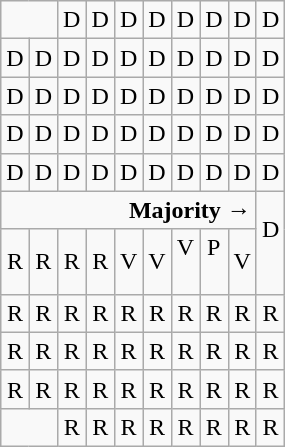<table class="wikitable" style="text-align:center">
<tr>
<td colspan=2></td>
<td>D</td>
<td>D</td>
<td>D</td>
<td>D</td>
<td>D</td>
<td>D</td>
<td>D</td>
<td>D</td>
</tr>
<tr>
<td width=10% >D</td>
<td width=10% >D</td>
<td width=10% >D</td>
<td width=10% >D</td>
<td width=10% >D</td>
<td width=10% >D</td>
<td width=10% >D</td>
<td width=10% >D</td>
<td width=10% >D</td>
<td width=10% >D</td>
</tr>
<tr>
<td>D</td>
<td>D</td>
<td>D</td>
<td>D</td>
<td>D</td>
<td>D</td>
<td>D</td>
<td>D</td>
<td>D</td>
<td>D</td>
</tr>
<tr>
<td>D</td>
<td>D</td>
<td>D</td>
<td>D</td>
<td>D</td>
<td>D</td>
<td>D</td>
<td>D</td>
<td>D</td>
<td>D</td>
</tr>
<tr>
<td>D</td>
<td>D</td>
<td>D</td>
<td>D</td>
<td>D</td>
<td>D</td>
<td>D</td>
<td>D</td>
<td>D</td>
<td>D</td>
</tr>
<tr>
<td colspan=9 align=right><strong>Majority →</strong></td>
<td rowspan=2 >D<br><br></td>
</tr>
<tr>
<td>R</td>
<td>R</td>
<td>R</td>
<td>R</td>
<td>V<br></td>
<td>V<br></td>
<td>V<br><br></td>
<td>P<br><br></td>
<td>V<br></td>
</tr>
<tr>
<td>R</td>
<td>R</td>
<td>R</td>
<td>R</td>
<td>R</td>
<td>R</td>
<td>R</td>
<td>R</td>
<td>R</td>
<td>R</td>
</tr>
<tr>
<td>R</td>
<td>R</td>
<td>R</td>
<td>R</td>
<td>R</td>
<td>R</td>
<td>R</td>
<td>R</td>
<td>R</td>
<td>R</td>
</tr>
<tr>
<td>R</td>
<td>R</td>
<td>R</td>
<td>R</td>
<td>R</td>
<td>R</td>
<td>R</td>
<td>R</td>
<td>R</td>
<td>R</td>
</tr>
<tr>
<td colspan=2></td>
<td>R</td>
<td>R</td>
<td>R</td>
<td>R</td>
<td>R</td>
<td>R</td>
<td>R</td>
<td>R</td>
</tr>
</table>
